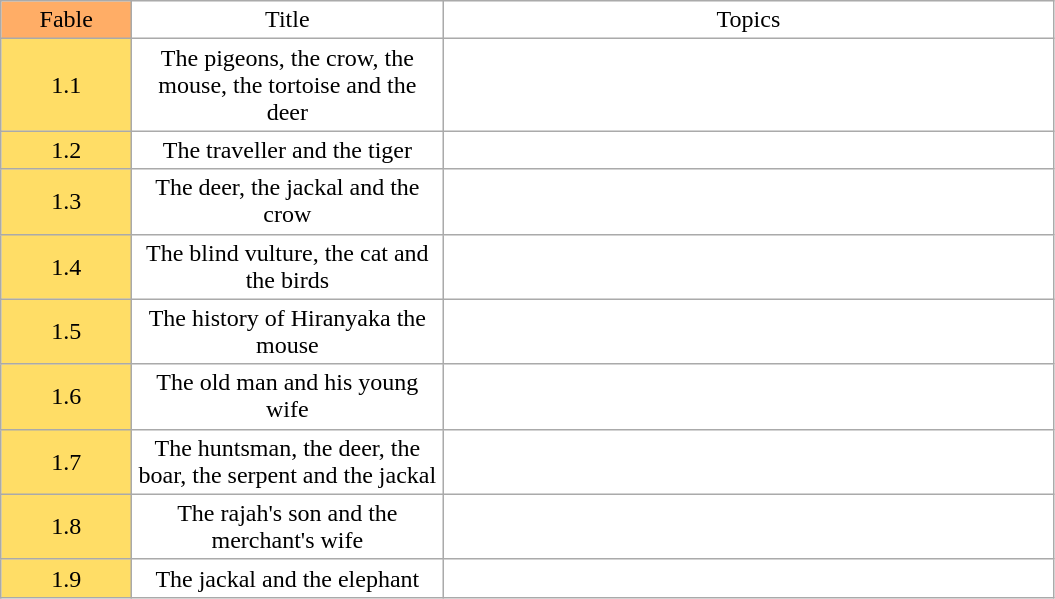<table class="wikitable" align=center style = " background: transparent; ">
<tr style="text-align: center;">
<td width=80px style="background: #ffad66;">Fable</td>
<td width=200px>Title</td>
<td width= 400px>Topics</td>
</tr>
<tr style="text-align: center;">
<td style="background: #ffdd66;">1.1</td>
<td>The pigeons, the crow, the mouse, the tortoise and the deer</td>
<td></td>
</tr>
<tr style="text-align: center;">
<td style="background: #ffdd66;">1.2</td>
<td>The traveller and the tiger</td>
<td></td>
</tr>
<tr style="text-align: center;">
<td style="background: #ffdd66;">1.3</td>
<td>The deer, the jackal and the crow</td>
<td></td>
</tr>
<tr style="text-align: center;">
<td style="background: #ffdd66;">1.4</td>
<td>The blind vulture, the cat and the birds</td>
<td></td>
</tr>
<tr style="text-align: center;">
<td style="background: #ffdd66;">1.5</td>
<td>The history of Hiranyaka the mouse</td>
<td></td>
</tr>
<tr style="text-align: center;">
<td style="background: #ffdd66;">1.6</td>
<td>The old man and his young wife</td>
<td></td>
</tr>
<tr style="text-align: center;">
<td style="background: #ffdd66;">1.7</td>
<td>The huntsman, the deer, the boar, the serpent and the jackal</td>
<td></td>
</tr>
<tr style="text-align: center;">
<td style="background: #ffdd66;">1.8</td>
<td>The rajah's son and the merchant's wife</td>
<td></td>
</tr>
<tr style="text-align: center;">
<td style="background: #ffdd66;">1.9</td>
<td>The jackal and the elephant</td>
<td></td>
</tr>
</table>
